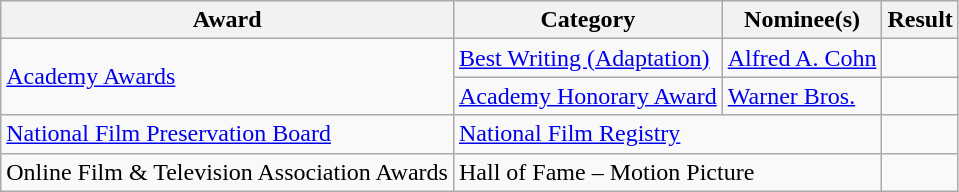<table class="wikitable plainrowheaders">
<tr>
<th scope="col">Award</th>
<th scope="col">Category</th>
<th scope="col">Nominee(s)</th>
<th scope="col">Result</th>
</tr>
<tr>
<td rowspan="2"><a href='#'>Academy Awards</a></td>
<td><a href='#'>Best Writing (Adaptation)</a></td>
<td><a href='#'>Alfred A. Cohn</a></td>
<td></td>
</tr>
<tr>
<td><a href='#'>Academy Honorary Award</a></td>
<td><a href='#'>Warner Bros.</a></td>
<td></td>
</tr>
<tr>
<td><a href='#'>National Film Preservation Board</a></td>
<td colspan="2"><a href='#'>National Film Registry</a></td>
<td></td>
</tr>
<tr>
<td>Online Film & Television Association Awards</td>
<td colspan="2">Hall of Fame – Motion Picture</td>
<td></td>
</tr>
</table>
